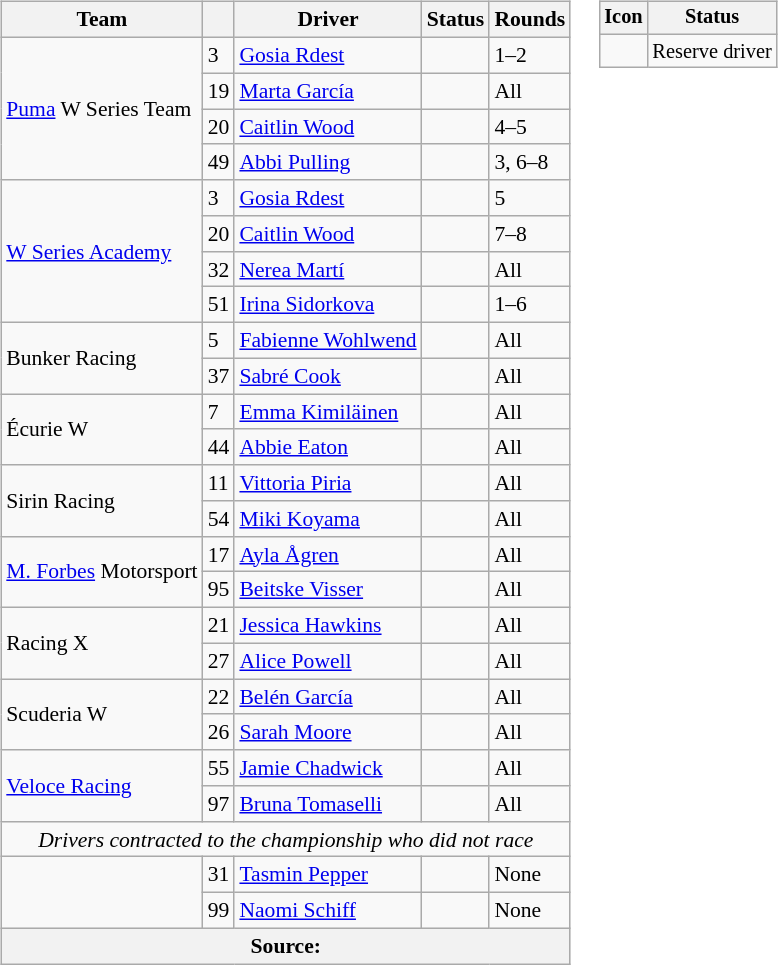<table>
<tr>
<td><br><table class="wikitable" style="font-size: 90%">
<tr>
<th>Team</th>
<th></th>
<th>Driver</th>
<th>Status</th>
<th>Rounds</th>
</tr>
<tr>
<td rowspan="4"><a href='#'>Puma</a> W Series Team</td>
<td>3</td>
<td> <a href='#'>Gosia Rdest</a></td>
<td align=center></td>
<td>1–2</td>
</tr>
<tr>
<td>19</td>
<td> <a href='#'>Marta García</a></td>
<td></td>
<td>All</td>
</tr>
<tr>
<td>20</td>
<td> <a href='#'>Caitlin Wood</a></td>
<td align=center></td>
<td>4–5</td>
</tr>
<tr>
<td>49</td>
<td> <a href='#'>Abbi Pulling</a></td>
<td align=center></td>
<td>3, 6–8</td>
</tr>
<tr>
<td rowspan="4"><a href='#'>W Series Academy</a></td>
<td>3</td>
<td> <a href='#'>Gosia Rdest</a></td>
<td align=center></td>
<td>5</td>
</tr>
<tr>
<td>20</td>
<td> <a href='#'>Caitlin Wood</a></td>
<td align=center></td>
<td>7–8</td>
</tr>
<tr>
<td>32</td>
<td> <a href='#'>Nerea Martí</a></td>
<td></td>
<td>All</td>
</tr>
<tr>
<td>51</td>
<td> <a href='#'>Irina Sidorkova</a></td>
<td></td>
<td>1–6</td>
</tr>
<tr>
<td rowspan="2">Bunker Racing</td>
<td>5</td>
<td nowrap> <a href='#'>Fabienne Wohlwend</a></td>
<td></td>
<td>All</td>
</tr>
<tr>
<td>37</td>
<td> <a href='#'>Sabré Cook</a></td>
<td></td>
<td>All</td>
</tr>
<tr>
<td rowspan="2">Écurie W</td>
<td>7</td>
<td> <a href='#'>Emma Kimiläinen</a></td>
<td></td>
<td>All</td>
</tr>
<tr>
<td>44</td>
<td> <a href='#'>Abbie Eaton</a></td>
<td></td>
<td>All</td>
</tr>
<tr>
<td rowspan="2">Sirin Racing</td>
<td>11</td>
<td> <a href='#'>Vittoria Piria</a></td>
<td></td>
<td>All</td>
</tr>
<tr>
<td>54</td>
<td> <a href='#'>Miki Koyama</a></td>
<td></td>
<td>All</td>
</tr>
<tr>
<td rowspan="2"><a href='#'>M. Forbes</a> Motorsport</td>
<td>17</td>
<td> <a href='#'>Ayla Ågren</a></td>
<td></td>
<td>All</td>
</tr>
<tr>
<td>95</td>
<td> <a href='#'>Beitske Visser</a></td>
<td></td>
<td>All</td>
</tr>
<tr>
<td rowspan="2">Racing X</td>
<td>21</td>
<td> <a href='#'>Jessica Hawkins</a></td>
<td></td>
<td>All</td>
</tr>
<tr>
<td>27</td>
<td> <a href='#'>Alice Powell</a></td>
<td></td>
<td>All</td>
</tr>
<tr>
<td rowspan="2">Scuderia W</td>
<td>22</td>
<td> <a href='#'>Belén García</a></td>
<td></td>
<td>All</td>
</tr>
<tr>
<td>26</td>
<td> <a href='#'>Sarah Moore</a></td>
<td></td>
<td>All</td>
</tr>
<tr>
<td rowspan="2"><a href='#'>Veloce Racing</a></td>
<td>55</td>
<td> <a href='#'>Jamie Chadwick</a></td>
<td></td>
<td>All</td>
</tr>
<tr>
<td>97</td>
<td> <a href='#'>Bruna Tomaselli</a></td>
<td></td>
<td>All</td>
</tr>
<tr>
<td align=center colspan=5><em>Drivers contracted to the championship who did not race</em></td>
</tr>
<tr>
<td rowspan=2></td>
<td>31</td>
<td> <a href='#'>Tasmin Pepper</a></td>
<td align=center></td>
<td>None</td>
</tr>
<tr>
<td>99</td>
<td> <a href='#'>Naomi Schiff</a></td>
<td align=center></td>
<td>None</td>
</tr>
<tr>
<th colspan="5">Source:</th>
</tr>
</table>
</td>
<td valign="top"><br><table class="wikitable" style="font-size: 85%">
<tr>
<th>Icon</th>
<th>Status</th>
</tr>
<tr>
<td align=center></td>
<td>Reserve driver</td>
</tr>
</table>
</td>
</tr>
</table>
